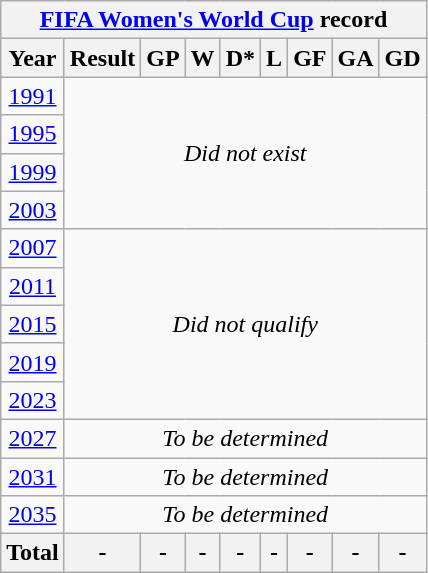<table class="wikitable" style="text-align: center">
<tr>
<th colspan=100><a href='#'>FIFA Women's World Cup</a> record</th>
</tr>
<tr>
<th>Year</th>
<th>Result</th>
<th>GP</th>
<th>W</th>
<th>D*</th>
<th>L</th>
<th>GF</th>
<th>GA</th>
<th>GD</th>
</tr>
<tr>
<td> <a href='#'>1991</a></td>
<td colspan=8 rowspan=4><em>Did not exist</em></td>
</tr>
<tr>
<td> <a href='#'>1995</a></td>
</tr>
<tr>
<td> <a href='#'>1999</a></td>
</tr>
<tr>
<td> <a href='#'>2003</a></td>
</tr>
<tr>
<td> <a href='#'>2007</a></td>
<td colspan=8 rowspan=5><em>Did not qualify</em></td>
</tr>
<tr>
<td> <a href='#'>2011</a></td>
</tr>
<tr>
<td> <a href='#'>2015</a></td>
</tr>
<tr>
<td> <a href='#'>2019</a></td>
</tr>
<tr>
<td> <a href='#'>2023</a></td>
</tr>
<tr>
<td> <a href='#'>2027</a></td>
<td colspan=8><em>To be determined</em></td>
</tr>
<tr>
<td> <a href='#'>2031</a></td>
<td colspan=8><em>To be determined</em></td>
</tr>
<tr>
<td> <a href='#'>2035</a></td>
<td colspan=8><em>To be determined</em></td>
</tr>
<tr>
<th>Total</th>
<th>-</th>
<th>-</th>
<th>-</th>
<th>-</th>
<th>-</th>
<th>-</th>
<th>-</th>
<th>-</th>
</tr>
</table>
